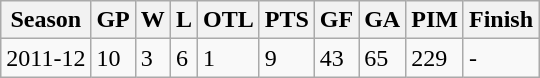<table class="wikitable">
<tr>
<th>Season</th>
<th>GP</th>
<th>W</th>
<th>L</th>
<th>OTL</th>
<th>PTS</th>
<th>GF</th>
<th>GA</th>
<th>PIM</th>
<th>Finish</th>
</tr>
<tr>
<td>2011-12</td>
<td>10</td>
<td>3</td>
<td>6</td>
<td>1</td>
<td>9</td>
<td>43</td>
<td>65</td>
<td>229</td>
<td>-</td>
</tr>
</table>
